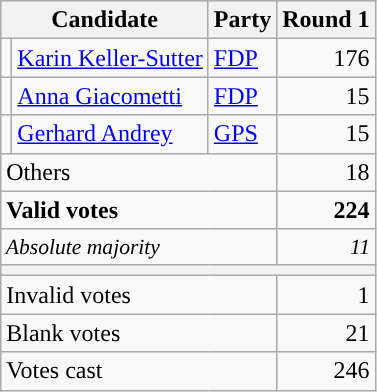<table class="wikitable" style="text-align:right;">
<tr>
<th colspan="2">Candidate</th>
<th>Party</th>
<th>Round 1</th>
</tr>
<tr>
<td style="background-color:"></td>
<td style="text-align:left;"><a href='#'>Karin Keller-Sutter</a></td>
<td style="text-align:left;"><a href='#'>FDP</a></td>
<td>176</td>
</tr>
<tr>
<td style="background-color:"></td>
<td style="text-align:left;"><a href='#'>Anna Giacometti</a></td>
<td style="text-align:left;"><a href='#'>FDP</a></td>
<td>15</td>
</tr>
<tr>
<td style="background-color:"></td>
<td style="text-align:left;"><a href='#'>Gerhard Andrey</a></td>
<td style="text-align:left;"><a href='#'>GPS</a></td>
<td>15</td>
</tr>
<tr>
<td colspan="3" style="text-align:left;">Others</td>
<td>18</td>
</tr>
<tr style="font-weight:bold;">
<td colspan="3" style="text-align:left;">Valid votes</td>
<td>224</td>
</tr>
<tr style="font-style:italic; font-size:90%;">
<td colspan="3" style="text-align:left;">Absolute majority</td>
<td>11</td>
</tr>
<tr>
<th colspan="10"></th>
</tr>
<tr>
<td colspan="3" style="text-align:left;">Invalid votes</td>
<td>1</td>
</tr>
<tr>
<td colspan="3" style="text-align:left;">Blank votes</td>
<td>21</td>
</tr>
<tr>
<td colspan="3" style="text-align:left;">Votes cast</td>
<td>246</td>
</tr>
</table>
